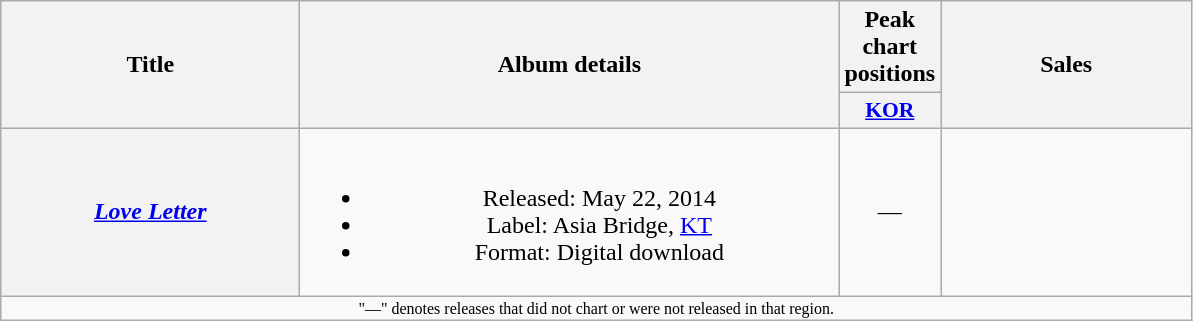<table class="wikitable plainrowheaders" style="text-align:center;">
<tr>
<th rowspan="2" style="width:12em;">Title</th>
<th rowspan="2" style="width:22em;">Album details</th>
<th colspan="1">Peak chart positions</th>
<th rowspan="2" style="width:10em;">Sales</th>
</tr>
<tr>
<th scope="col" style="width:3em;font-size:90%;"><a href='#'>KOR</a><br></th>
</tr>
<tr>
<th scope="row"><em><a href='#'>Love Letter</a></em></th>
<td><br><ul><li>Released: May 22, 2014</li><li>Label: Asia Bridge, <a href='#'>KT</a></li><li>Format: Digital download</li></ul></td>
<td>—</td>
<td></td>
</tr>
<tr>
<td colspan="4" style="font-size:8pt;">"—" denotes releases that did not chart or were not released in that region.</td>
</tr>
</table>
